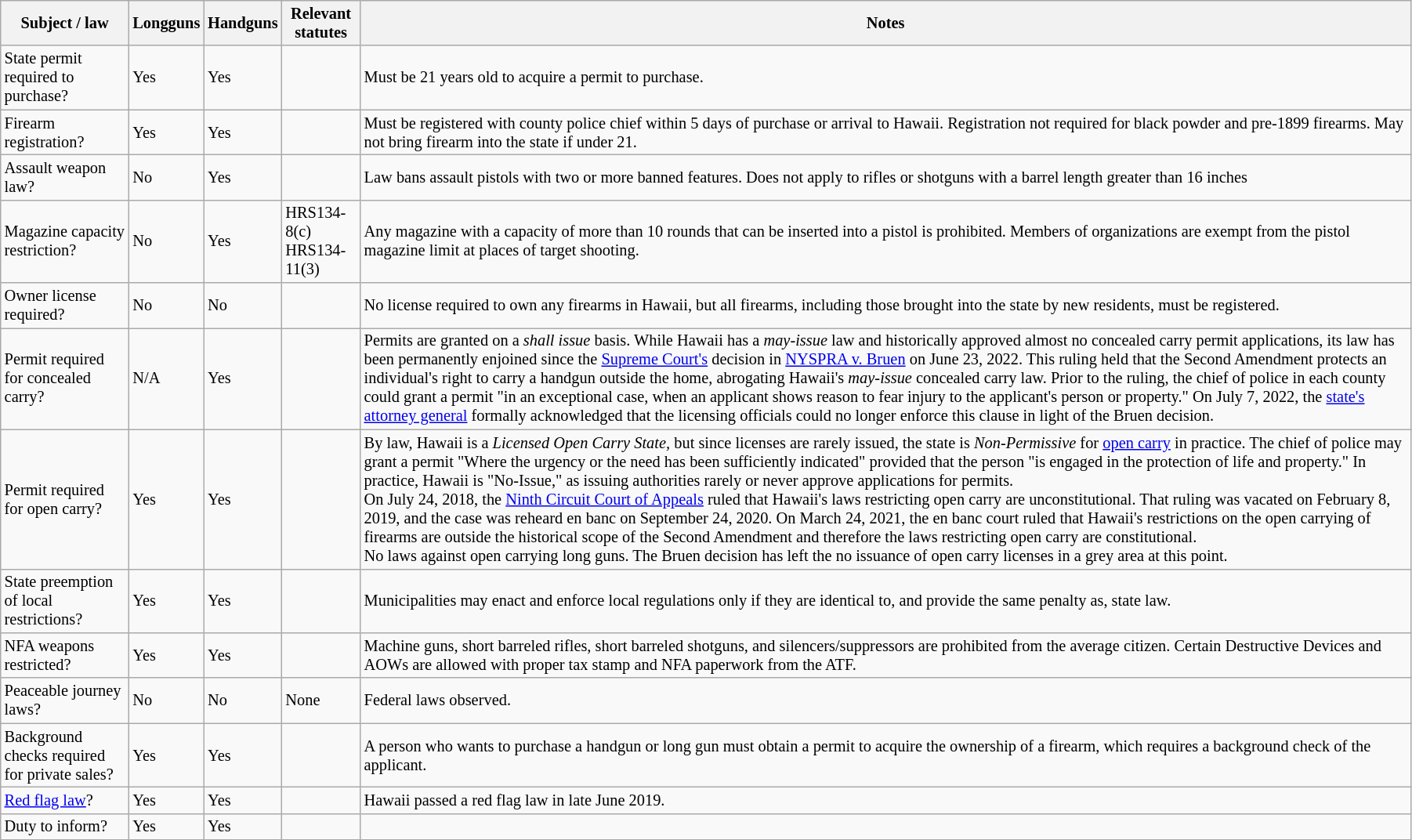<table class="wikitable" style="font-size:85%;" width=95%>
<tr>
<th>Subject / law</th>
<th>Longguns</th>
<th>Handguns</th>
<th>Relevant statutes</th>
<th>Notes</th>
</tr>
<tr>
<td>State permit required to purchase?</td>
<td>Yes</td>
<td>Yes</td>
<td></td>
<td>Must be 21 years old to acquire a permit to purchase.</td>
</tr>
<tr>
<td>Firearm registration?</td>
<td>Yes</td>
<td>Yes</td>
<td></td>
<td>Must be registered with county police chief within 5 days of purchase or arrival to Hawaii. Registration not required for black powder and pre-1899 firearms. May not bring firearm into the state if under 21.</td>
</tr>
<tr>
<td>Assault weapon law?</td>
<td>No</td>
<td>Yes</td>
<td></td>
<td>Law bans assault pistols with two or more banned features. Does not apply to rifles or shotguns with a barrel length greater than 16 inches</td>
</tr>
<tr>
<td>Magazine capacity restriction?</td>
<td>No</td>
<td>Yes</td>
<td>HRS134-8(c)<br>HRS134-11(3)</td>
<td>Any magazine with a capacity of more than 10 rounds that can be inserted into a pistol is prohibited. Members of organizations are exempt from the pistol magazine limit at places of target shooting.</td>
</tr>
<tr>
<td>Owner license required?</td>
<td>No</td>
<td>No</td>
<td></td>
<td>No license required to own any firearms in Hawaii, but all firearms, including those brought into the state by new residents, must be registered.</td>
</tr>
<tr>
<td>Permit required for concealed carry?</td>
<td>N/A</td>
<td>Yes</td>
<td></td>
<td>Permits are granted on a <em>shall issue</em> basis. While Hawaii has a <em>may-issue</em> law and historically approved almost no concealed carry permit applications, its law has been permanently enjoined since the <a href='#'>Supreme Court's</a> decision in <a href='#'>NYSPRA v. Bruen</a> on June 23, 2022. This ruling held that the Second Amendment protects an individual's right to carry a handgun outside the home, abrogating Hawaii's <em>may-issue</em> concealed carry law. Prior to the ruling, the chief of police in each county could grant a permit "in an exceptional case, when an applicant shows reason to fear injury to the applicant's person or property." On July 7, 2022, the <a href='#'>state's attorney general</a> formally acknowledged that the licensing officials could no longer enforce this clause in light of the Bruen decision.</td>
</tr>
<tr>
<td>Permit required for open carry?</td>
<td>Yes</td>
<td>Yes</td>
<td></td>
<td>By law, Hawaii is a <em>Licensed Open Carry State,</em> but since licenses are rarely issued, the state is <em>Non-Permissive</em> for <a href='#'>open carry</a> in practice. The chief of police may grant a permit "Where the urgency or the need has been sufficiently indicated" provided that the person "is engaged in the protection of life and property." In practice, Hawaii is "No-Issue," as issuing authorities rarely or never approve applications for permits.<br>On July 24, 2018, the <a href='#'>Ninth Circuit Court of Appeals</a> ruled that Hawaii's laws restricting open carry are unconstitutional. That ruling was vacated on February 8, 2019, and the case was reheard en banc on September 24, 2020. On March 24, 2021, the en banc court ruled that Hawaii's restrictions on the open carrying of firearms are outside the historical scope of the Second Amendment and therefore the laws restricting open carry are constitutional.<br>No laws against open carrying long guns. The Bruen decision has left the no issuance of open carry licenses in a grey area at this point.</td>
</tr>
<tr>
<td>State preemption of local restrictions?</td>
<td>Yes</td>
<td>Yes</td>
<td></td>
<td>Municipalities may enact and enforce local regulations only if they are identical to, and provide the same penalty as, state law.</td>
</tr>
<tr>
<td>NFA weapons restricted?</td>
<td>Yes</td>
<td>Yes</td>
<td></td>
<td>Machine guns, short barreled rifles, short barreled shotguns, and silencers/suppressors are prohibited from the average citizen. Certain Destructive Devices and AOWs are allowed with proper tax stamp and NFA paperwork from the ATF.</td>
</tr>
<tr>
<td>Peaceable journey laws?</td>
<td>No</td>
<td>No</td>
<td>None</td>
<td>Federal laws observed.</td>
</tr>
<tr>
<td>Background checks required for private sales?</td>
<td>Yes</td>
<td>Yes</td>
<td></td>
<td>A person who wants to purchase a handgun or long gun must obtain a permit to acquire the ownership of a firearm, which requires a background check of the applicant.</td>
</tr>
<tr>
<td><a href='#'>Red flag law</a>?</td>
<td>Yes</td>
<td>Yes</td>
<td></td>
<td>Hawaii passed a red flag law in late June 2019.</td>
</tr>
<tr>
<td>Duty to inform?</td>
<td>Yes</td>
<td>Yes</td>
<td></td>
<td></td>
</tr>
</table>
